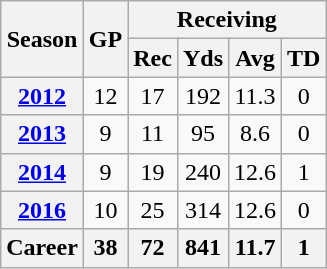<table class="wikitable" style="text-align:center">
<tr>
<th rowspan="2">Season</th>
<th rowspan="2">GP</th>
<th colspan="4">Receiving</th>
</tr>
<tr>
<th>Rec</th>
<th>Yds</th>
<th>Avg</th>
<th>TD</th>
</tr>
<tr>
<th><a href='#'>2012</a></th>
<td>12</td>
<td>17</td>
<td>192</td>
<td>11.3</td>
<td>0</td>
</tr>
<tr>
<th><a href='#'>2013</a></th>
<td>9</td>
<td>11</td>
<td>95</td>
<td>8.6</td>
<td>0</td>
</tr>
<tr>
<th><a href='#'>2014</a></th>
<td>9</td>
<td>19</td>
<td>240</td>
<td>12.6</td>
<td>1</td>
</tr>
<tr>
<th><a href='#'>2016</a></th>
<td>10</td>
<td>25</td>
<td>314</td>
<td>12.6</td>
<td>0</td>
</tr>
<tr>
<th>Career</th>
<th>38</th>
<th>72</th>
<th>841</th>
<th>11.7</th>
<th>1</th>
</tr>
</table>
